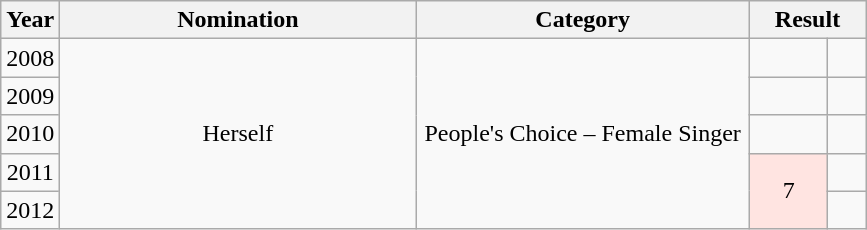<table class="wikitable" style="text-align:center;">
<tr>
<th width=5>Year</th>
<th width=230>Nomination</th>
<th width=215>Category</th>
<th width=70 colspan=2>Result</th>
</tr>
<tr>
<td>2008</td>
<td rowspan=5>Herself</td>
<td rowspan=5>People's Choice – Female Singer</td>
<td></td>
<td align=center></td>
</tr>
<tr>
<td>2009</td>
<td></td>
<td align=center></td>
</tr>
<tr>
<td>2010</td>
<td></td>
<td align=center></td>
</tr>
<tr>
<td>2011</td>
<td style=background:#FFE4E1; rowspan=2>7</td>
<td align=center></td>
</tr>
<tr>
<td>2012</td>
<td align=center></td>
</tr>
</table>
